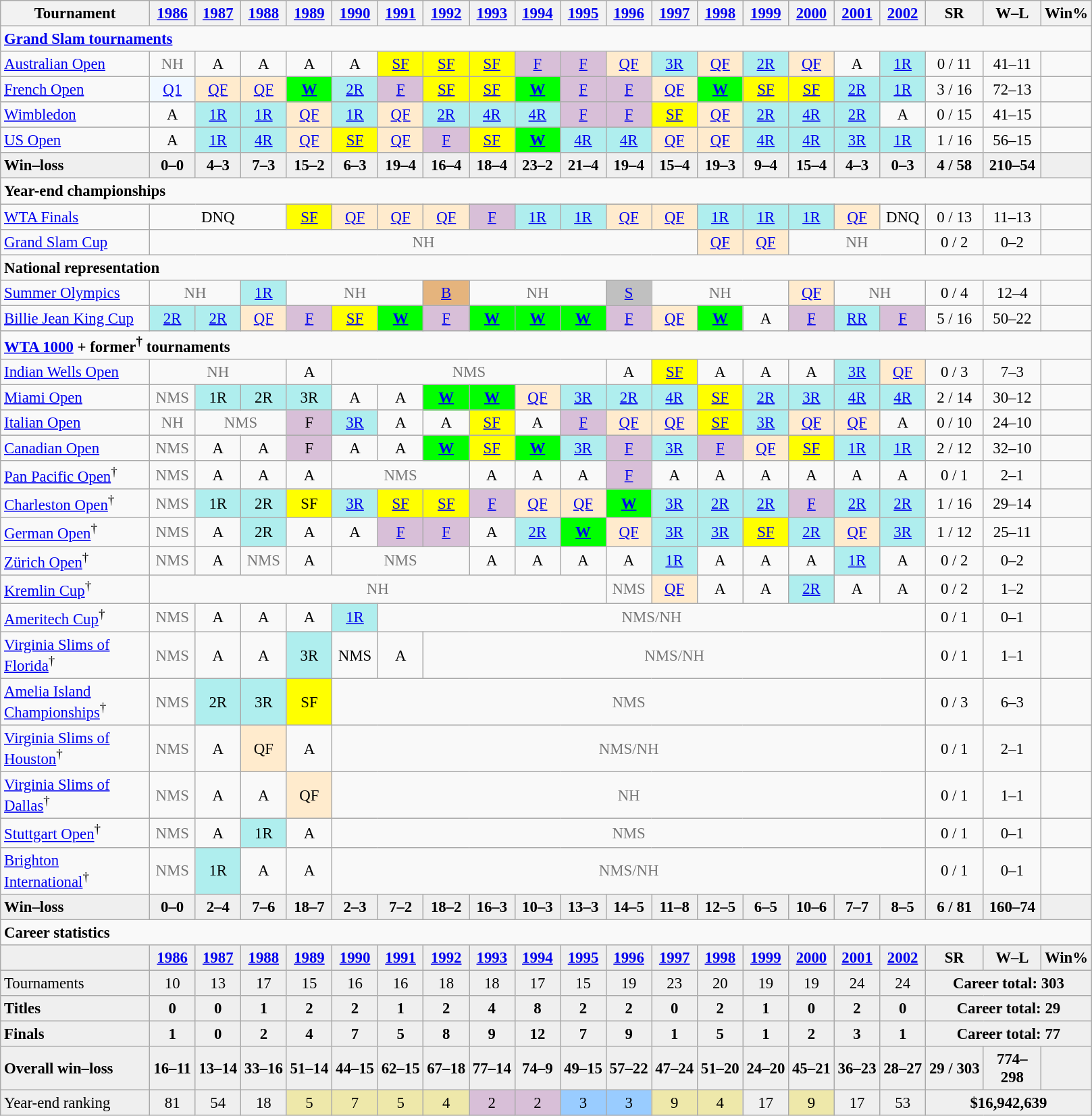<table class="wikitable nowrap" style=text-align:center;font-size:95%>
<tr>
<th width=140>Tournament</th>
<th width=38><a href='#'>1986</a></th>
<th width=38><a href='#'>1987</a></th>
<th width=38><a href='#'>1988</a></th>
<th width=38><a href='#'>1989</a></th>
<th width=38><a href='#'>1990</a></th>
<th width=38><a href='#'>1991</a></th>
<th width=38><a href='#'>1992</a></th>
<th width=38><a href='#'>1993</a></th>
<th width=38><a href='#'>1994</a></th>
<th width=38><a href='#'>1995</a></th>
<th width=38><a href='#'>1996</a></th>
<th width=38><a href='#'>1997</a></th>
<th width=38><a href='#'>1998</a></th>
<th width=38><a href='#'>1999</a></th>
<th width=38><a href='#'>2000</a></th>
<th width=38><a href='#'>2001</a></th>
<th width=38><a href='#'>2002</a></th>
<th width=50>SR</th>
<th width=50>W–L</th>
<th>Win%</th>
</tr>
<tr>
<td colspan="21" align=left><strong><a href='#'>Grand Slam tournaments</a></strong></td>
</tr>
<tr>
<td align="left"><a href='#'>Australian Open</a></td>
<td style="color:#767676">NH</td>
<td>A</td>
<td>A</td>
<td>A</td>
<td>A</td>
<td bgcolor="yellow"><a href='#'>SF</a></td>
<td bgcolor="yellow"><a href='#'>SF</a></td>
<td bgcolor="yellow"><a href='#'>SF</a></td>
<td bgcolor="D8BFD8"><a href='#'>F</a></td>
<td bgcolor="D8BFD8"><a href='#'>F</a></td>
<td bgcolor="ffebcd"><a href='#'>QF</a></td>
<td bgcolor="afeeee"><a href='#'>3R</a></td>
<td bgcolor="ffebcd"><a href='#'>QF</a></td>
<td bgcolor="afeeee"><a href='#'>2R</a></td>
<td bgcolor="ffebcd"><a href='#'>QF</a></td>
<td>A</td>
<td bgcolor="afeeee"><a href='#'>1R</a></td>
<td>0 / 11</td>
<td>41–11</td>
<td></td>
</tr>
<tr>
<td align="left"><a href='#'>French Open</a></td>
<td bgcolor=f0f8ff><a href='#'>Q1</a></td>
<td bgcolor="ffebcd"><a href='#'>QF</a></td>
<td bgcolor="ffebcd"><a href='#'>QF</a></td>
<td bgcolor="lime"><strong><a href='#'>W</a></strong></td>
<td bgcolor="afeeee"><a href='#'>2R</a></td>
<td bgcolor="D8BFD8"><a href='#'>F</a></td>
<td bgcolor="yellow"><a href='#'>SF</a></td>
<td bgcolor="yellow"><a href='#'>SF</a></td>
<td bgcolor="lime"><strong><a href='#'>W</a></strong></td>
<td bgcolor="D8BFD8"><a href='#'>F</a></td>
<td bgcolor="D8BFD8"><a href='#'>F</a></td>
<td bgcolor="ffebcd"><a href='#'>QF</a></td>
<td bgcolor="lime"><strong><a href='#'>W</a></strong></td>
<td bgcolor="yellow"><a href='#'>SF</a></td>
<td bgcolor="yellow"><a href='#'>SF</a></td>
<td bgcolor="afeeee"><a href='#'>2R</a></td>
<td bgcolor="afeeee"><a href='#'>1R</a></td>
<td>3 / 16</td>
<td>72–13</td>
<td></td>
</tr>
<tr>
<td align="left"><a href='#'>Wimbledon</a></td>
<td>A</td>
<td bgcolor="afeeee"><a href='#'>1R</a></td>
<td bgcolor="afeeee"><a href='#'>1R</a></td>
<td bgcolor="ffebcd"><a href='#'>QF</a></td>
<td bgcolor="afeeee"><a href='#'>1R</a></td>
<td bgcolor="ffebcd"><a href='#'>QF</a></td>
<td bgcolor="afeeee"><a href='#'>2R</a></td>
<td bgcolor="afeeee"><a href='#'>4R</a></td>
<td bgcolor="afeeee"><a href='#'>4R</a></td>
<td bgcolor="D8BFD8"><a href='#'>F</a></td>
<td bgcolor="D8BFD8"><a href='#'>F</a></td>
<td bgcolor="yellow"><a href='#'>SF</a></td>
<td bgcolor="ffebcd"><a href='#'>QF</a></td>
<td bgcolor="afeeee"><a href='#'>2R</a></td>
<td bgcolor="afeeee"><a href='#'>4R</a></td>
<td bgcolor="afeeee"><a href='#'>2R</a></td>
<td>A</td>
<td>0 / 15</td>
<td>41–15</td>
<td></td>
</tr>
<tr>
<td align="left"><a href='#'>US Open</a></td>
<td>A</td>
<td bgcolor="afeeee"><a href='#'>1R</a></td>
<td bgcolor="afeeee"><a href='#'>4R</a></td>
<td bgcolor="ffebcd"><a href='#'>QF</a></td>
<td bgcolor="yellow"><a href='#'>SF</a></td>
<td bgcolor="ffebcd"><a href='#'>QF</a></td>
<td bgcolor="D8BFD8"><a href='#'>F</a></td>
<td bgcolor="yellow"><a href='#'>SF</a></td>
<td bgcolor="lime"><strong><a href='#'>W</a></strong></td>
<td bgcolor="afeeee"><a href='#'>4R</a></td>
<td bgcolor="afeeee"><a href='#'>4R</a></td>
<td bgcolor="ffebcd"><a href='#'>QF</a></td>
<td bgcolor="ffebcd"><a href='#'>QF</a></td>
<td bgcolor="afeeee"><a href='#'>4R</a></td>
<td bgcolor="afeeee"><a href='#'>4R</a></td>
<td bgcolor="afeeee"><a href='#'>3R</a></td>
<td bgcolor="afeeee"><a href='#'>1R</a></td>
<td>1 / 16</td>
<td>56–15</td>
<td></td>
</tr>
<tr style=background:#efefef;font-weight:bold>
<td align="left"><strong>Win–loss</strong></td>
<td>0–0</td>
<td>4–3</td>
<td>7–3</td>
<td>15–2</td>
<td>6–3</td>
<td>19–4</td>
<td>16–4</td>
<td>18–4</td>
<td>23–2</td>
<td>21–4</td>
<td>19–4</td>
<td>15–4</td>
<td>19–3</td>
<td>9–4</td>
<td>15–4</td>
<td>4–3</td>
<td>0–3</td>
<td>4 / 58</td>
<td>210–54</td>
<td></td>
</tr>
<tr>
<td colspan="21" align="left"><strong>Year-end championships</strong></td>
</tr>
<tr>
<td align="left"><a href='#'>WTA Finals</a></td>
<td colspan="3">DNQ</td>
<td bgcolor="yellow"><a href='#'>SF</a></td>
<td bgcolor="ffebcd"><a href='#'>QF</a></td>
<td bgcolor="ffebcd"><a href='#'>QF</a></td>
<td bgcolor="ffebcd"><a href='#'>QF</a></td>
<td bgcolor="d8bfd8"><a href='#'>F</a></td>
<td bgcolor="afeeee"><a href='#'>1R</a></td>
<td bgcolor="afeeee"><a href='#'>1R</a></td>
<td bgcolor="ffebcd"><a href='#'>QF</a></td>
<td bgcolor="ffebcd"><a href='#'>QF</a></td>
<td bgcolor="afeeee"><a href='#'>1R</a></td>
<td bgcolor="afeeee"><a href='#'>1R</a></td>
<td bgcolor="afeeee"><a href='#'>1R</a></td>
<td bgcolor="ffebcd"><a href='#'>QF</a></td>
<td>DNQ</td>
<td>0 / 13</td>
<td>11–13</td>
<td></td>
</tr>
<tr>
<td align="left"><a href='#'>Grand Slam Cup</a></td>
<td colspan="12" style="color:#767676">NH</td>
<td bgcolor="ffebcd"><a href='#'>QF</a></td>
<td bgcolor="ffebcd"><a href='#'>QF</a></td>
<td colspan="3" style="color:#767676">NH</td>
<td>0 / 2</td>
<td>0–2</td>
<td></td>
</tr>
<tr>
<td colspan="21" align="left"><strong>National representation</strong></td>
</tr>
<tr>
<td align="left"><a href='#'>Summer Olympics</a></td>
<td colspan="2" style="color:#767676">NH</td>
<td bgcolor="afeeee"><a href='#'>1R</a></td>
<td colspan="3" style="color:#767676">NH</td>
<td bgcolor="E5B47D"><a href='#'>B</a></td>
<td colspan="3" style="color:#767676">NH</td>
<td bgcolor="silver"><a href='#'>S</a></td>
<td colspan="3" style="color:#767676">NH</td>
<td bgcolor="ffebcd"><a href='#'>QF</a></td>
<td colspan="2" style="color:#767676">NH</td>
<td>0 / 4</td>
<td>12–4</td>
<td></td>
</tr>
<tr>
<td align="left"><a href='#'>Billie Jean King Cup</a></td>
<td bgcolor=afeeee><a href='#'>2R</a></td>
<td bgcolor=afeeee><a href='#'>2R</a></td>
<td bgcolor=ffebcd><a href='#'>QF</a></td>
<td bgcolor=thistle><a href='#'>F</a></td>
<td bgcolor=yellow><a href='#'>SF</a></td>
<td bgcolor=lime><strong><a href='#'>W</a></strong></td>
<td bgcolor=thistle><a href='#'>F</a></td>
<td bgcolor=lime><strong><a href='#'>W</a></strong></td>
<td bgcolor=lime><strong><a href='#'>W</a></strong></td>
<td bgcolor=lime><strong><a href='#'>W</a></strong></td>
<td bgcolor=thistle><a href='#'>F</a></td>
<td bgcolor=ffebcd><a href='#'>QF</a></td>
<td bgcolor=lime><strong><a href='#'>W</a></strong></td>
<td>A</td>
<td bgcolor=thistle><a href='#'>F</a></td>
<td bgcolor=afeeee><a href='#'>RR</a></td>
<td bgcolor=thistle><a href='#'>F</a></td>
<td>5 / 16</td>
<td>50–22</td>
<td></td>
</tr>
<tr>
<td colspan="21" align="left"><strong><a href='#'>WTA 1000</a> + former<sup>†</sup> tournaments</strong></td>
</tr>
<tr>
<td align="left"><a href='#'>Indian Wells Open</a></td>
<td colspan="3" style="color:#767676">NH</td>
<td>A</td>
<td colspan="6" style=color:#767676>NMS</td>
<td>A</td>
<td bgcolor="yellow"><a href='#'>SF</a></td>
<td>A</td>
<td>A</td>
<td>A</td>
<td bgcolor="afeeee"><a href='#'>3R</a></td>
<td bgcolor="ffebcd"><a href='#'>QF</a></td>
<td>0 / 3</td>
<td>7–3</td>
<td></td>
</tr>
<tr>
<td align="left"><a href='#'>Miami Open</a></td>
<td style="color:#767676">NMS</td>
<td bgcolor=afeeee>1R</td>
<td bgcolor=afeeee>2R</td>
<td bgcolor=afeeee>3R</td>
<td>A</td>
<td>A</td>
<td bgcolor="lime"><strong><a href='#'>W</a></strong></td>
<td bgcolor="lime"><strong><a href='#'>W</a></strong></td>
<td bgcolor="ffebcd"><a href='#'>QF</a></td>
<td bgcolor="afeeee"><a href='#'>3R</a></td>
<td bgcolor="afeeee"><a href='#'>2R</a></td>
<td bgcolor="afeeee"><a href='#'>4R</a></td>
<td bgcolor="yellow"><a href='#'>SF</a></td>
<td bgcolor="afeeee"><a href='#'>2R</a></td>
<td bgcolor="afeeee"><a href='#'>3R</a></td>
<td bgcolor="afeeee"><a href='#'>4R</a></td>
<td bgcolor="afeeee"><a href='#'>4R</a></td>
<td>2 / 14</td>
<td>30–12</td>
<td></td>
</tr>
<tr>
<td align="left"><a href='#'>Italian Open</a></td>
<td style="color:#767676">NH</td>
<td colspan="2" style=color:#767676>NMS</td>
<td bgcolor=thistle>F</td>
<td bgcolor="afeeee"><a href='#'>3R</a></td>
<td>A</td>
<td>A</td>
<td bgcolor="yellow"><a href='#'>SF</a></td>
<td>A</td>
<td bgcolor="D8BFD8"><a href='#'>F</a></td>
<td bgcolor="ffebcd"><a href='#'>QF</a></td>
<td bgcolor="ffebcd"><a href='#'>QF</a></td>
<td bgcolor="yellow"><a href='#'>SF</a></td>
<td bgcolor="afeeee"><a href='#'>3R</a></td>
<td bgcolor="ffebcd"><a href='#'>QF</a></td>
<td bgcolor="ffebcd"><a href='#'>QF</a></td>
<td>A</td>
<td>0 / 10</td>
<td>24–10</td>
<td></td>
</tr>
<tr>
<td align="left"><a href='#'>Canadian Open</a></td>
<td style="color:#767676">NMS</td>
<td>A</td>
<td>A</td>
<td bgcolor=thistle>F</td>
<td>A</td>
<td>A</td>
<td bgcolor="lime"><strong><a href='#'>W</a></strong></td>
<td bgcolor="yellow"><a href='#'>SF</a></td>
<td bgcolor="lime"><strong><a href='#'>W</a></strong></td>
<td bgcolor="afeeee"><a href='#'>3R</a></td>
<td bgcolor="D8BFD8"><a href='#'>F</a></td>
<td bgcolor="afeeee"><a href='#'>3R</a></td>
<td bgcolor="D8BFD8"><a href='#'>F</a></td>
<td bgcolor="ffebcd"><a href='#'>QF</a></td>
<td bgcolor="yellow"><a href='#'>SF</a></td>
<td bgcolor="afeeee"><a href='#'>1R</a></td>
<td bgcolor="afeeee"><a href='#'>1R</a></td>
<td>2 / 12</td>
<td>32–10</td>
<td></td>
</tr>
<tr>
<td align="left"><a href='#'>Pan Pacific Open</a><sup>†</sup></td>
<td style="color:#767676">NMS</td>
<td>A</td>
<td>A</td>
<td>A</td>
<td colspan="3" style=color:#767676>NMS</td>
<td>A</td>
<td>A</td>
<td>A</td>
<td bgcolor="D8BFD8"><a href='#'>F</a></td>
<td>A</td>
<td>A</td>
<td>A</td>
<td>A</td>
<td>A</td>
<td>A</td>
<td>0 / 1</td>
<td>2–1</td>
<td></td>
</tr>
<tr>
<td align="left"><a href='#'>Charleston Open</a><sup>†</sup></td>
<td style="color:#767676">NMS</td>
<td bgcolor=afeeee>1R</td>
<td bgcolor=afeeee>2R</td>
<td bgcolor=yellow>SF</td>
<td bgcolor="afeeee"><a href='#'>3R</a></td>
<td bgcolor="yellow"><a href='#'>SF</a></td>
<td bgcolor="yellow"><a href='#'>SF</a></td>
<td bgcolor="D8BFD8"><a href='#'>F</a></td>
<td bgcolor="ffebcd"><a href='#'>QF</a></td>
<td bgcolor="ffebcd"><a href='#'>QF</a></td>
<td bgcolor="lime"><strong><a href='#'>W</a></strong></td>
<td bgcolor="afeeee"><a href='#'>3R</a></td>
<td bgcolor="afeeee"><a href='#'>2R</a></td>
<td bgcolor="afeeee"><a href='#'>2R</a></td>
<td bgcolor="D8BFD8"><a href='#'>F</a></td>
<td bgcolor="afeeee"><a href='#'>2R</a></td>
<td bgcolor="afeeee"><a href='#'>2R</a></td>
<td>1 / 16</td>
<td>29–14</td>
<td></td>
</tr>
<tr>
<td align="left"><a href='#'>German Open</a><sup>†</sup></td>
<td style="color:#767676">NMS</td>
<td>A</td>
<td bgcolor=afeeee>2R</td>
<td>A</td>
<td>A</td>
<td bgcolor="D8BFD8"><a href='#'>F</a></td>
<td bgcolor="D8BFD8"><a href='#'>F</a></td>
<td>A</td>
<td bgcolor="afeeee"><a href='#'>2R</a></td>
<td bgcolor="lime"><strong><a href='#'>W</a></strong></td>
<td bgcolor="ffebcd"><a href='#'>QF</a></td>
<td bgcolor="afeeee"><a href='#'>3R</a></td>
<td bgcolor="afeeee"><a href='#'>3R</a></td>
<td bgcolor="yellow"><a href='#'>SF</a></td>
<td bgcolor="afeeee"><a href='#'>2R</a></td>
<td bgcolor="ffebcd"><a href='#'>QF</a></td>
<td bgcolor="afeeee"><a href='#'>3R</a></td>
<td>1 / 12</td>
<td>25–11</td>
<td></td>
</tr>
<tr>
<td align="left"><a href='#'>Zürich Open</a><sup>†</sup></td>
<td style="color:#767676">NMS</td>
<td>A</td>
<td style="color:#767676">NMS</td>
<td>A</td>
<td colspan="3" style=color:#767676>NMS</td>
<td>A</td>
<td>A</td>
<td>A</td>
<td>A</td>
<td bgcolor="afeeee"><a href='#'>1R</a></td>
<td>A</td>
<td>A</td>
<td>A</td>
<td bgcolor="afeeee"><a href='#'>1R</a></td>
<td>A</td>
<td>0 / 2</td>
<td>0–2</td>
<td></td>
</tr>
<tr>
<td align="left"><a href='#'>Kremlin Cup</a><sup>†</sup></td>
<td colspan="10" style="color:#767676">NH</td>
<td colspan="1" style="color:#767676">NMS</td>
<td bgcolor="ffebcd"><a href='#'>QF</a></td>
<td>A</td>
<td>A</td>
<td bgcolor="afeeee"><a href='#'>2R</a></td>
<td>A</td>
<td>A</td>
<td>0 / 2</td>
<td>1–2</td>
<td></td>
</tr>
<tr>
<td align="left"><a href='#'>Ameritech Cup</a><sup>†</sup></td>
<td style="color:#767676">NMS</td>
<td>A</td>
<td>A</td>
<td>A</td>
<td bgcolor="afeeee"><a href='#'>1R</a></td>
<td colspan="12" style="color:#767676">NMS/NH</td>
<td>0 / 1</td>
<td>0–1</td>
<td></td>
</tr>
<tr>
<td align="left"><a href='#'>Virginia Slims of Florida</a><sup>†</sup></td>
<td style="color:#767676">NMS</td>
<td>A</td>
<td>A</td>
<td bgcolor=afeeee>3R</td>
<td>NMS</td>
<td>A</td>
<td colspan="11" style=color:#767676>NMS/NH</td>
<td>0 / 1</td>
<td>1–1</td>
<td></td>
</tr>
<tr>
<td align="left"><a href='#'>Amelia Island Championships</a><sup>†</sup></td>
<td style="color:#767676">NMS</td>
<td bgcolor=afeeee>2R</td>
<td bgcolor=afeeee>3R</td>
<td bgcolor=yellow>SF</td>
<td colspan="13" style=color:#767676>NMS</td>
<td>0 / 3</td>
<td>6–3</td>
<td></td>
</tr>
<tr>
<td align="left"><a href='#'>Virginia Slims of Houston</a><sup>†</sup></td>
<td style="color:#767676">NMS</td>
<td>A</td>
<td bgcolor=ffebcd>QF</td>
<td>A</td>
<td colspan="13" style=color:#767676>NMS/NH</td>
<td>0 / 1</td>
<td>2–1</td>
<td></td>
</tr>
<tr>
<td align="left"><a href='#'>Virginia Slims of Dallas</a><sup>†</sup></td>
<td style="color:#767676">NMS</td>
<td>A</td>
<td>A</td>
<td bgcolor=ffebcd>QF</td>
<td colspan="13" style=color:#767676>NH</td>
<td>0 / 1</td>
<td>1–1</td>
<td></td>
</tr>
<tr>
<td align="left"><a href='#'>Stuttgart Open</a><sup>†</sup></td>
<td style="color:#767676">NMS</td>
<td>A</td>
<td bgcolor=afeeee>1R</td>
<td>A</td>
<td colspan="13" style=color:#767676>NMS</td>
<td>0 / 1</td>
<td>0–1</td>
<td></td>
</tr>
<tr>
<td align="left"><a href='#'>Brighton International</a><sup>†</sup></td>
<td style="color:#767676">NMS</td>
<td bgcolor=afeeee>1R</td>
<td>A</td>
<td>A</td>
<td colspan="13" style=color:#767676>NMS/NH</td>
<td>0 / 1</td>
<td>0–1</td>
<td></td>
</tr>
<tr style=background:#efefef;font-weight:bold>
<td align="left"><strong>Win–loss</strong></td>
<td>0–0</td>
<td>2–4</td>
<td>7–6</td>
<td>18–7</td>
<td>2–3</td>
<td>7–2</td>
<td>18–2</td>
<td>16–3</td>
<td>10–3</td>
<td>13–3</td>
<td>14–5</td>
<td>11–8</td>
<td>12–5</td>
<td>6–5</td>
<td>10–6</td>
<td>7–7</td>
<td>8–5</td>
<td>6 / 81</td>
<td>160–74</td>
<td></td>
</tr>
<tr>
<td colspan="21" align=left><strong>Career statistics</strong></td>
</tr>
<tr style=background:#efefef;font-weight:bold>
<td></td>
<td><a href='#'>1986</a></td>
<td><a href='#'>1987</a></td>
<td><a href='#'>1988</a></td>
<td><a href='#'>1989</a></td>
<td><a href='#'>1990</a></td>
<td><a href='#'>1991</a></td>
<td><a href='#'>1992</a></td>
<td><a href='#'>1993</a></td>
<td><a href='#'>1994</a></td>
<td><a href='#'>1995</a></td>
<td><a href='#'>1996</a></td>
<td><a href='#'>1997</a></td>
<td><a href='#'>1998</a></td>
<td><a href='#'>1999</a></td>
<td><a href='#'>2000</a></td>
<td><a href='#'>2001</a></td>
<td><a href='#'>2002</a></td>
<td>SR</td>
<td>W–L</td>
<td>Win%</td>
</tr>
<tr bgcolor=efefef>
<td align=left>Tournaments</td>
<td>10</td>
<td>13</td>
<td>17</td>
<td>15</td>
<td>16</td>
<td>16</td>
<td>18</td>
<td>18</td>
<td>17</td>
<td>15</td>
<td>19</td>
<td>23</td>
<td>20</td>
<td>19</td>
<td>19</td>
<td>24</td>
<td>24</td>
<td colspan="3"><strong>Career total: 303</strong></td>
</tr>
<tr style=background:#efefef;font-weight:bold>
<td align=left>Titles</td>
<td>0</td>
<td>0</td>
<td>1</td>
<td>2</td>
<td>2</td>
<td>1</td>
<td>2</td>
<td>4</td>
<td>8</td>
<td>2</td>
<td>2</td>
<td>0</td>
<td>2</td>
<td>1</td>
<td>0</td>
<td>2</td>
<td>0</td>
<td colspan="3">Career total: 29</td>
</tr>
<tr style=background:#efefef;font-weight:bold>
<td align=left>Finals</td>
<td>1</td>
<td>0</td>
<td>2</td>
<td>4</td>
<td>7</td>
<td>5</td>
<td>8</td>
<td>9</td>
<td>12</td>
<td>7</td>
<td>9</td>
<td>1</td>
<td>5</td>
<td>1</td>
<td>2</td>
<td>3</td>
<td>1</td>
<td colspan="3">Career total: 77</td>
</tr>
<tr style="background:#efefef;font-weight:bold">
<td align="left">Overall win–loss</td>
<td>16–11</td>
<td>13–14</td>
<td>33–16</td>
<td>51–14</td>
<td>44–15</td>
<td>62–15</td>
<td>67–18</td>
<td>77–14</td>
<td>74–9</td>
<td>49–15</td>
<td>57–22</td>
<td>47–24</td>
<td>51–20</td>
<td>24–20</td>
<td>45–21</td>
<td>36–23</td>
<td>28–27</td>
<td>29 / 303</td>
<td>774–298</td>
<td></td>
</tr>
<tr bgcolor="efefef">
<td align="left">Year-end ranking</td>
<td>81</td>
<td>54</td>
<td>18</td>
<td bgcolor="EEE8AA">5</td>
<td bgcolor="EEE8AA">7</td>
<td bgcolor="EEE8AA">5</td>
<td bgcolor="EEE8AA">4</td>
<td bgcolor="D8BFD8">2</td>
<td bgcolor="D8BFD8">2</td>
<td bgcolor="99ccff">3</td>
<td bgcolor="99ccff">3</td>
<td bgcolor="EEE8AA">9</td>
<td bgcolor="EEE8AA">4</td>
<td>17</td>
<td bgcolor="EEE8AA">9</td>
<td>17</td>
<td>53</td>
<td colspan="3"><strong>$16,942,639</strong></td>
</tr>
</table>
